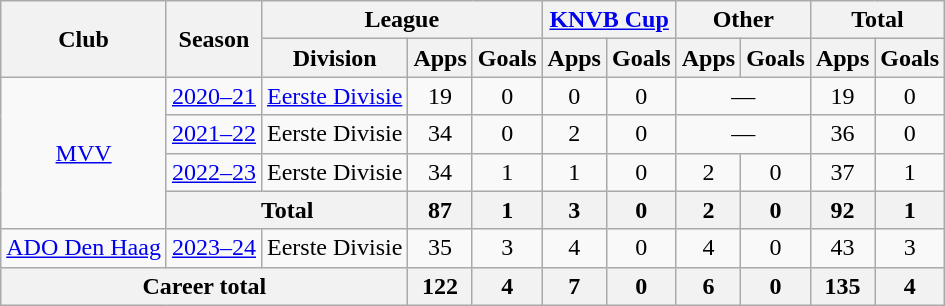<table class="wikitable" style="text-align:center">
<tr>
<th rowspan="2">Club</th>
<th rowspan="2">Season</th>
<th colspan="3">League</th>
<th colspan="2"><a href='#'>KNVB Cup</a></th>
<th colspan="2">Other</th>
<th colspan="2">Total</th>
</tr>
<tr>
<th>Division</th>
<th>Apps</th>
<th>Goals</th>
<th>Apps</th>
<th>Goals</th>
<th>Apps</th>
<th>Goals</th>
<th>Apps</th>
<th>Goals</th>
</tr>
<tr>
<td rowspan="4"><a href='#'>MVV</a></td>
<td><a href='#'>2020–21</a></td>
<td><a href='#'>Eerste Divisie</a></td>
<td>19</td>
<td>0</td>
<td>0</td>
<td>0</td>
<td colspan="2">—</td>
<td>19</td>
<td>0</td>
</tr>
<tr>
<td><a href='#'>2021–22</a></td>
<td>Eerste Divisie</td>
<td>34</td>
<td>0</td>
<td>2</td>
<td>0</td>
<td colspan="2">—</td>
<td>36</td>
<td>0</td>
</tr>
<tr>
<td><a href='#'>2022–23</a></td>
<td>Eerste Divisie</td>
<td>34</td>
<td>1</td>
<td>1</td>
<td>0</td>
<td>2</td>
<td>0</td>
<td>37</td>
<td>1</td>
</tr>
<tr>
<th colspan="2">Total</th>
<th>87</th>
<th>1</th>
<th>3</th>
<th>0</th>
<th>2</th>
<th>0</th>
<th>92</th>
<th>1</th>
</tr>
<tr>
<td rowspan="1"><a href='#'>ADO Den Haag</a></td>
<td><a href='#'>2023–24</a></td>
<td>Eerste Divisie</td>
<td>35</td>
<td>3</td>
<td>4</td>
<td>0</td>
<td>4</td>
<td>0</td>
<td>43</td>
<td>3</td>
</tr>
<tr>
<th colspan="3">Career total</th>
<th>122</th>
<th>4</th>
<th>7</th>
<th>0</th>
<th>6</th>
<th>0</th>
<th>135</th>
<th>4</th>
</tr>
</table>
